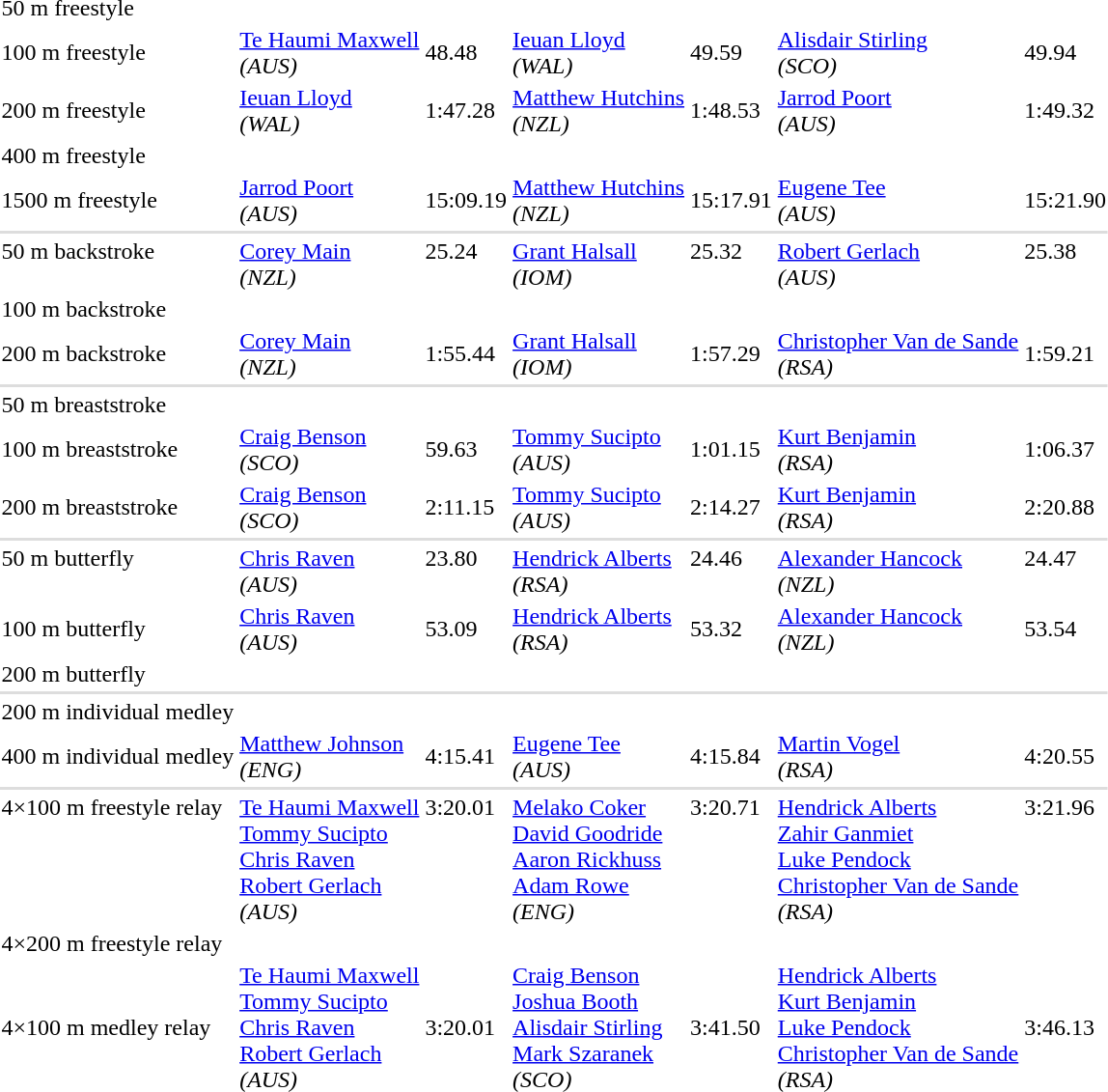<table>
<tr>
<td>50 m freestyle</td>
<td></td>
<td></td>
<td></td>
<td></td>
<td></td>
<td></td>
</tr>
<tr>
<td>100 m freestyle</td>
<td><a href='#'>Te Haumi Maxwell</a><br><em> (AUS)</em></td>
<td>48.48</td>
<td><a href='#'>Ieuan Lloyd</a><br><em> (WAL)</em></td>
<td>49.59</td>
<td><a href='#'>Alisdair Stirling</a><br><em> (SCO)</em></td>
<td>49.94</td>
</tr>
<tr>
<td>200 m freestyle</td>
<td><a href='#'>Ieuan Lloyd</a><br><em> (WAL)</em></td>
<td>1:47.28</td>
<td><a href='#'>Matthew Hutchins</a><br><em> (NZL)</em></td>
<td>1:48.53</td>
<td><a href='#'>Jarrod Poort</a><br><em> (AUS)</em></td>
<td>1:49.32</td>
</tr>
<tr>
<td>400 m freestyle</td>
<td></td>
<td></td>
<td></td>
<td></td>
<td></td>
<td></td>
</tr>
<tr>
<td>1500 m freestyle</td>
<td><a href='#'>Jarrod Poort</a><br><em> (AUS)</em></td>
<td>15:09.19</td>
<td><a href='#'>Matthew Hutchins</a><br><em> (NZL)</em></td>
<td>15:17.91</td>
<td><a href='#'>Eugene Tee</a><br><em> (AUS)</em></td>
<td>15:21.90</td>
</tr>
<tr bgcolor=#DDDDDD>
<td colspan=7></td>
</tr>
<tr valign="top">
<td>50 m backstroke</td>
<td><a href='#'>Corey Main</a><br><em> (NZL)</em></td>
<td>25.24</td>
<td><a href='#'>Grant Halsall</a><br><em> (IOM)</em></td>
<td>25.32</td>
<td><a href='#'>Robert Gerlach</a><br><em> (AUS)</em></td>
<td>25.38</td>
</tr>
<tr>
<td>100 m backstroke</td>
<td></td>
<td></td>
<td></td>
<td></td>
<td></td>
<td></td>
</tr>
<tr>
<td>200 m backstroke</td>
<td><a href='#'>Corey Main</a><br><em> (NZL)</em></td>
<td>1:55.44</td>
<td><a href='#'>Grant Halsall</a><br><em> (IOM)</em></td>
<td>1:57.29</td>
<td><a href='#'>Christopher Van de Sande</a><br><em> (RSA)</em></td>
<td>1:59.21</td>
</tr>
<tr bgcolor=#DDDDDD>
<td colspan=7></td>
</tr>
<tr valign="top">
<td>50 m breaststroke</td>
<td></td>
<td></td>
<td></td>
<td></td>
<td></td>
<td></td>
</tr>
<tr>
<td>100 m breaststroke</td>
<td><a href='#'>Craig Benson</a><br><em> (SCO)</em></td>
<td>59.63</td>
<td><a href='#'>Tommy Sucipto</a><br><em> (AUS)</em></td>
<td>1:01.15</td>
<td><a href='#'>Kurt Benjamin</a><br><em> (RSA)</em></td>
<td>1:06.37</td>
</tr>
<tr>
<td>200 m breaststroke</td>
<td><a href='#'>Craig Benson</a><br><em> (SCO)</em></td>
<td>2:11.15</td>
<td><a href='#'>Tommy Sucipto</a><br><em> (AUS)</em></td>
<td>2:14.27</td>
<td><a href='#'>Kurt Benjamin</a><br><em> (RSA)</em></td>
<td>2:20.88</td>
</tr>
<tr bgcolor=#DDDDDD>
<td colspan=7></td>
</tr>
<tr valign="top">
<td>50 m butterfly</td>
<td><a href='#'>Chris Raven</a><br><em> (AUS)</em></td>
<td>23.80</td>
<td><a href='#'>Hendrick Alberts</a><br><em> (RSA)</em></td>
<td>24.46</td>
<td><a href='#'>Alexander Hancock</a><br><em> (NZL)</em></td>
<td>24.47</td>
</tr>
<tr>
<td>100 m butterfly</td>
<td><a href='#'>Chris Raven</a><br><em> (AUS)</em></td>
<td>53.09</td>
<td><a href='#'>Hendrick Alberts</a><br><em> (RSA)</em></td>
<td>53.32</td>
<td><a href='#'>Alexander Hancock</a><br><em> (NZL)</em></td>
<td>53.54</td>
</tr>
<tr>
<td>200 m butterfly</td>
<td></td>
<td></td>
<td></td>
<td></td>
<td></td>
<td></td>
</tr>
<tr bgcolor=#DDDDDD>
<td colspan=7></td>
</tr>
<tr valign="top">
<td>200 m individual medley</td>
<td></td>
<td></td>
<td></td>
<td></td>
<td></td>
<td></td>
</tr>
<tr>
<td>400 m individual medley</td>
<td><a href='#'>Matthew Johnson</a><br><em> (ENG)</em></td>
<td>4:15.41</td>
<td><a href='#'>Eugene Tee</a><br><em> (AUS)</em></td>
<td>4:15.84</td>
<td><a href='#'>Martin Vogel</a><br><em> (RSA)</em></td>
<td>4:20.55</td>
</tr>
<tr bgcolor=#DDDDDD>
<td colspan=7></td>
</tr>
<tr valign="top">
<td>4×100 m freestyle relay</td>
<td><a href='#'>Te Haumi Maxwell</a><br><a href='#'>Tommy Sucipto</a><br><a href='#'>Chris Raven</a><br><a href='#'>Robert Gerlach</a><br><em> (AUS)</em></td>
<td>3:20.01</td>
<td><a href='#'>Melako Coker</a><br><a href='#'>David Goodride</a><br><a href='#'>Aaron Rickhuss</a><br><a href='#'>Adam Rowe</a><br><em> (ENG)</em></td>
<td>3:20.71</td>
<td><a href='#'>Hendrick Alberts</a><br><a href='#'>Zahir Ganmiet</a><br><a href='#'>Luke Pendock</a><br><a href='#'>Christopher Van de Sande</a><br><em> (RSA)</em></td>
<td>3:21.96</td>
</tr>
<tr>
<td>4×200 m freestyle relay</td>
<td></td>
<td></td>
<td></td>
<td></td>
<td></td>
<td></td>
</tr>
<tr>
<td>4×100 m medley relay</td>
<td><a href='#'>Te Haumi Maxwell</a><br><a href='#'>Tommy Sucipto</a><br><a href='#'>Chris Raven</a><br><a href='#'>Robert Gerlach</a><br><em> (AUS)</em></td>
<td>3:20.01</td>
<td><a href='#'>Craig Benson</a><br><a href='#'>Joshua Booth</a><br><a href='#'>Alisdair Stirling</a><br><a href='#'>Mark Szaranek</a><br><em> (SCO)</em></td>
<td>3:41.50</td>
<td><a href='#'>Hendrick Alberts</a><br><a href='#'>Kurt Benjamin</a><br><a href='#'>Luke Pendock</a><br><a href='#'>Christopher Van de Sande</a><br><em> (RSA)</em></td>
<td>3:46.13</td>
</tr>
</table>
